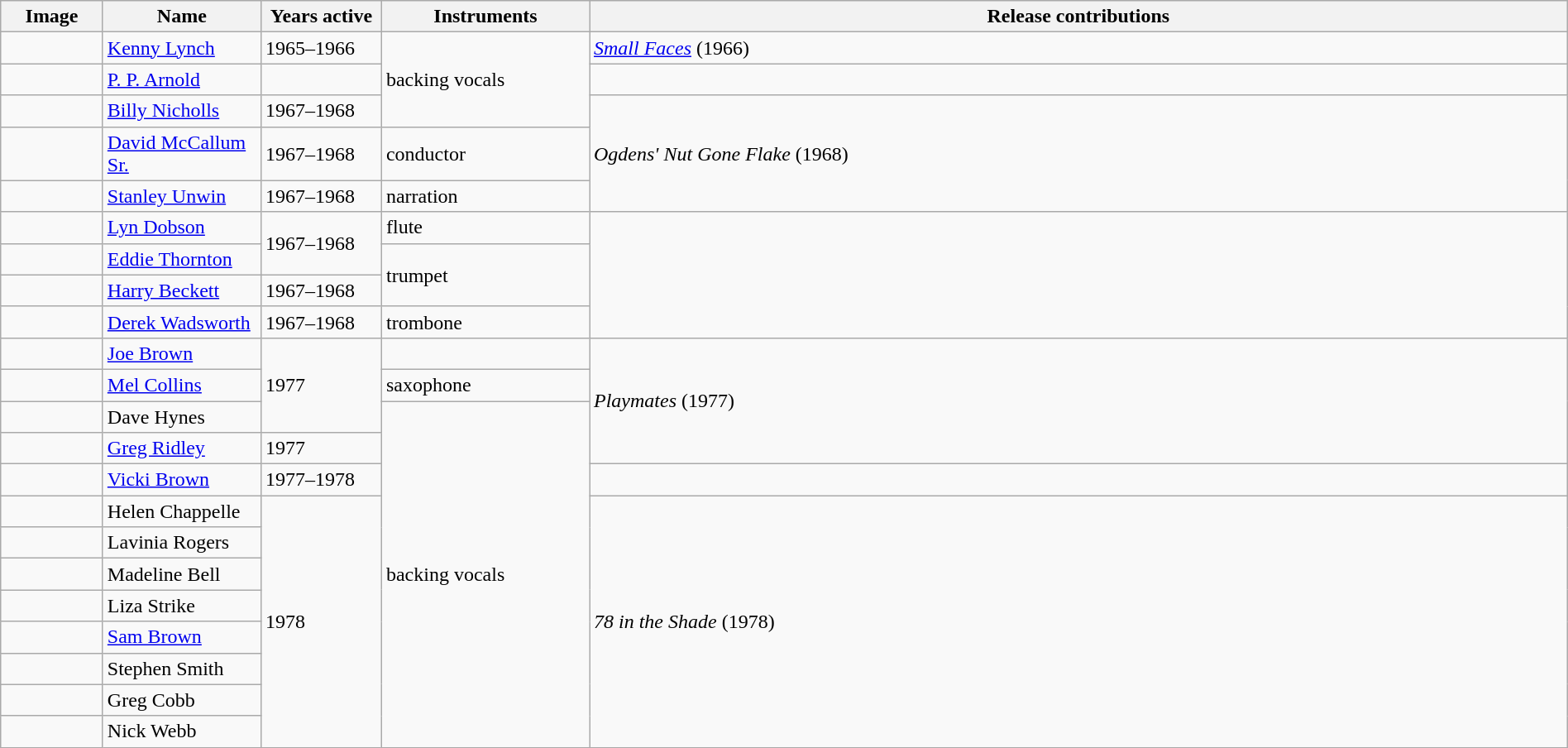<table class="wikitable" border="1" width="100%">
<tr>
<th width="75">Image</th>
<th width="120">Name</th>
<th width="90">Years active</th>
<th width="160">Instruments</th>
<th>Release contributions</th>
</tr>
<tr>
<td></td>
<td><a href='#'>Kenny Lynch</a></td>
<td>1965–1966 </td>
<td rowspan="3">backing vocals</td>
<td><em><a href='#'>Small Faces</a></em> (1966)</td>
</tr>
<tr>
<td></td>
<td><a href='#'>P. P. Arnold</a></td>
<td></td>
<td></td>
</tr>
<tr>
<td></td>
<td><a href='#'>Billy Nicholls</a></td>
<td>1967–1968</td>
<td rowspan="3"><em>Ogdens' Nut Gone Flake</em> (1968)</td>
</tr>
<tr>
<td></td>
<td><a href='#'>David McCallum Sr.</a></td>
<td>1967–1968 </td>
<td>conductor</td>
</tr>
<tr>
<td></td>
<td><a href='#'>Stanley Unwin</a></td>
<td>1967–1968 </td>
<td>narration</td>
</tr>
<tr>
<td></td>
<td><a href='#'>Lyn Dobson</a></td>
<td rowspan="2">1967–1968</td>
<td>flute</td>
<td rowspan="4"></td>
</tr>
<tr>
<td></td>
<td><a href='#'>Eddie Thornton</a></td>
<td rowspan="2">trumpet</td>
</tr>
<tr>
<td></td>
<td><a href='#'>Harry Beckett</a></td>
<td>1967–1968 </td>
</tr>
<tr>
<td></td>
<td><a href='#'>Derek Wadsworth</a></td>
<td>1967–1968 </td>
<td>trombone</td>
</tr>
<tr>
<td></td>
<td><a href='#'>Joe Brown</a></td>
<td rowspan="3">1977</td>
<td></td>
<td rowspan="4"><em>Playmates</em> (1977)</td>
</tr>
<tr>
<td></td>
<td><a href='#'>Mel Collins</a></td>
<td>saxophone</td>
</tr>
<tr>
<td></td>
<td>Dave Hynes</td>
<td rowspan="11">backing vocals</td>
</tr>
<tr>
<td></td>
<td><a href='#'>Greg Ridley</a></td>
<td>1977 </td>
</tr>
<tr>
<td></td>
<td><a href='#'>Vicki Brown</a></td>
<td>1977–1978 </td>
<td></td>
</tr>
<tr>
<td></td>
<td>Helen Chappelle</td>
<td rowspan="8">1978</td>
<td rowspan="8"><em>78 in the Shade</em> (1978)</td>
</tr>
<tr>
<td></td>
<td>Lavinia Rogers</td>
</tr>
<tr>
<td></td>
<td>Madeline Bell</td>
</tr>
<tr>
<td></td>
<td>Liza Strike</td>
</tr>
<tr>
<td></td>
<td><a href='#'>Sam Brown</a></td>
</tr>
<tr>
<td></td>
<td>Stephen Smith</td>
</tr>
<tr>
<td></td>
<td>Greg Cobb</td>
</tr>
<tr>
<td></td>
<td>Nick Webb</td>
</tr>
</table>
